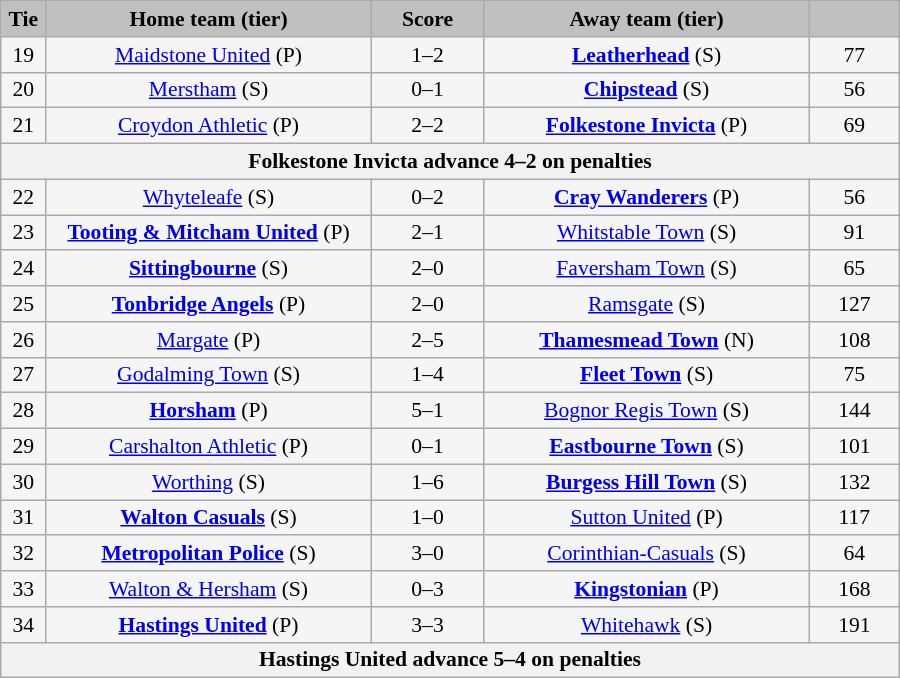<table class="wikitable" style="width: 600px; background:WhiteSmoke; text-align:center; font-size:90%">
<tr>
<td scope="col" style="width:  5.00%; background:silver;"><strong>Tie</strong></td>
<td scope="col" style="width: 36.25%; background:silver;"><strong>Home team (tier)</strong></td>
<td scope="col" style="width: 12.50%; background:silver;"><strong>Score</strong></td>
<td scope="col" style="width: 36.25%; background:silver;"><strong>Away team (tier)</strong></td>
<td scope="col" style="width: 10.00%; background:silver;"><strong></strong></td>
</tr>
<tr>
<td>19</td>
<td><a href='#'>Maidstone United</a> (P)</td>
<td>1–2</td>
<td><strong><a href='#'>Leatherhead</a></strong> (S)</td>
<td>77</td>
</tr>
<tr>
<td>20</td>
<td><a href='#'>Merstham</a> (S)</td>
<td>0–1</td>
<td><strong><a href='#'>Chipstead</a></strong> (S)</td>
<td>56</td>
</tr>
<tr>
<td>21</td>
<td><a href='#'>Croydon Athletic</a> (P)</td>
<td>2–2</td>
<td><strong><a href='#'>Folkestone Invicta</a></strong> (P)</td>
<td>69</td>
</tr>
<tr>
<th colspan="5">Folkestone Invicta advance 4–2 on penalties</th>
</tr>
<tr>
<td>22</td>
<td><a href='#'>Whyteleafe</a> (S)</td>
<td>0–2</td>
<td><strong><a href='#'>Cray Wanderers</a></strong> (P)</td>
<td>56</td>
</tr>
<tr>
<td>23</td>
<td><strong><a href='#'>Tooting & Mitcham United</a></strong> (P)</td>
<td>2–1</td>
<td><a href='#'>Whitstable Town</a> (S)</td>
<td>91</td>
</tr>
<tr>
<td>24</td>
<td><strong><a href='#'>Sittingbourne</a></strong> (S)</td>
<td>2–0</td>
<td><a href='#'>Faversham Town</a> (S)</td>
<td>65</td>
</tr>
<tr>
<td>25</td>
<td><strong><a href='#'>Tonbridge Angels</a></strong> (P)</td>
<td>2–0</td>
<td><a href='#'>Ramsgate</a> (S)</td>
<td>127</td>
</tr>
<tr>
<td>26</td>
<td><a href='#'>Margate</a> (P)</td>
<td>2–5</td>
<td><strong><a href='#'>Thamesmead Town</a></strong> (N)</td>
<td>108</td>
</tr>
<tr>
<td>27</td>
<td><a href='#'>Godalming Town</a> (S)</td>
<td>1–4</td>
<td><strong><a href='#'>Fleet Town</a></strong> (S)</td>
<td>75</td>
</tr>
<tr>
<td>28</td>
<td><strong><a href='#'>Horsham</a></strong> (P)</td>
<td>5–1</td>
<td><a href='#'>Bognor Regis Town</a> (S)</td>
<td>144</td>
</tr>
<tr>
<td>29</td>
<td><a href='#'>Carshalton Athletic</a> (P)</td>
<td>0–1</td>
<td><strong><a href='#'>Eastbourne Town</a></strong> (S)</td>
<td>101</td>
</tr>
<tr>
<td>30</td>
<td><a href='#'>Worthing</a> (S)</td>
<td>1–6</td>
<td><strong><a href='#'>Burgess Hill Town</a></strong> (S)</td>
<td>132</td>
</tr>
<tr>
<td>31</td>
<td><strong><a href='#'>Walton Casuals</a></strong> (S)</td>
<td>1–0 </td>
<td><a href='#'>Sutton United</a> (P)</td>
<td>117</td>
</tr>
<tr>
<td>32</td>
<td><strong><a href='#'>Metropolitan Police</a></strong> (S)</td>
<td>3–0</td>
<td><a href='#'>Corinthian-Casuals</a> (S)</td>
<td>64</td>
</tr>
<tr>
<td>33</td>
<td><a href='#'>Walton & Hersham</a> (S)</td>
<td>0–3</td>
<td><strong><a href='#'>Kingstonian</a></strong> (P)</td>
<td>168</td>
</tr>
<tr>
<td>34</td>
<td><strong><a href='#'>Hastings United</a></strong> (P)</td>
<td>3–3</td>
<td><a href='#'>Whitehawk</a> (S)</td>
<td>191</td>
</tr>
<tr>
<th colspan="5">Hastings United advance 5–4 on penalties</th>
</tr>
</table>
